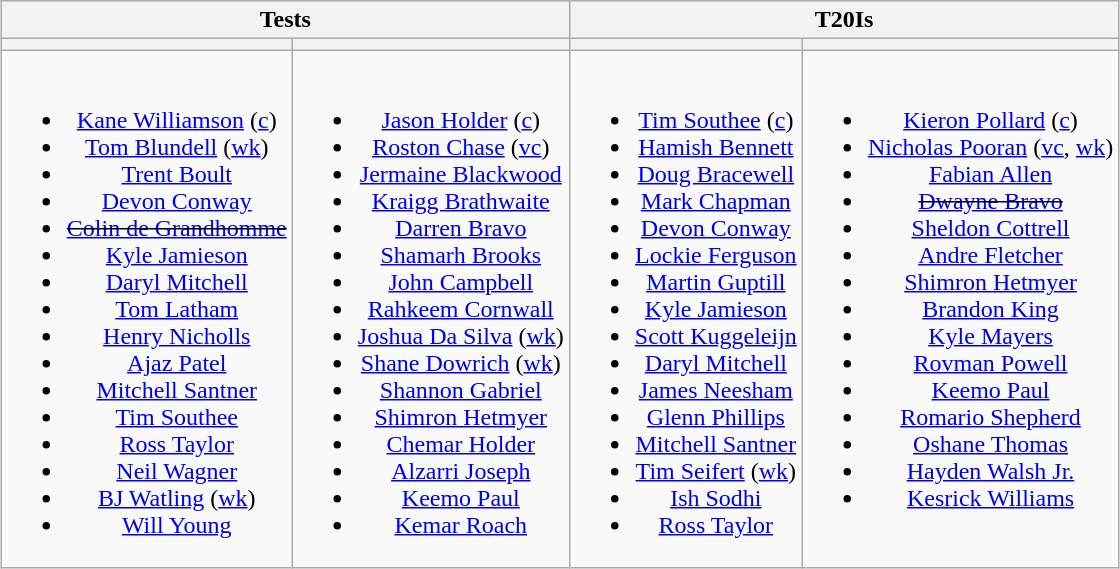<table class="wikitable" style="text-align:center; margin:auto">
<tr>
<th colspan=2>Tests</th>
<th colspan=2>T20Is</th>
</tr>
<tr>
<th></th>
<th></th>
<th></th>
<th></th>
</tr>
<tr style="vertical-align:top">
<td><br><ul><li><a href='#'>Kane Williamson</a> (<a href='#'>c</a>)</li><li><a href='#'>Tom Blundell</a> (<a href='#'>wk</a>)</li><li><a href='#'>Trent Boult</a></li><li><a href='#'>Devon Conway</a></li><li><s><a href='#'>Colin de Grandhomme</a></s></li><li><a href='#'>Kyle Jamieson</a></li><li><a href='#'>Daryl Mitchell</a></li><li><a href='#'>Tom Latham</a></li><li><a href='#'>Henry Nicholls</a></li><li><a href='#'>Ajaz Patel</a></li><li><a href='#'>Mitchell Santner</a></li><li><a href='#'>Tim Southee</a></li><li><a href='#'>Ross Taylor</a></li><li><a href='#'>Neil Wagner</a></li><li><a href='#'>BJ Watling</a> (<a href='#'>wk</a>)</li><li><a href='#'>Will Young</a></li></ul></td>
<td><br><ul><li><a href='#'>Jason Holder</a> (<a href='#'>c</a>)</li><li><a href='#'>Roston Chase</a>  (<a href='#'>vc</a>)</li><li><a href='#'>Jermaine Blackwood</a></li><li><a href='#'>Kraigg Brathwaite</a></li><li><a href='#'>Darren Bravo</a></li><li><a href='#'>Shamarh Brooks</a></li><li><a href='#'>John Campbell</a></li><li><a href='#'>Rahkeem Cornwall</a></li><li><a href='#'>Joshua Da Silva</a> (<a href='#'>wk</a>)</li><li><a href='#'>Shane Dowrich</a> (<a href='#'>wk</a>)</li><li><a href='#'>Shannon Gabriel</a></li><li><a href='#'>Shimron Hetmyer</a></li><li><a href='#'>Chemar Holder</a></li><li><a href='#'>Alzarri Joseph</a></li><li><a href='#'>Keemo Paul</a></li><li><a href='#'>Kemar Roach</a></li></ul></td>
<td><br><ul><li><a href='#'>Tim Southee</a> (<a href='#'>c</a>)</li><li><a href='#'>Hamish Bennett</a></li><li><a href='#'>Doug Bracewell</a></li><li><a href='#'>Mark Chapman</a></li><li><a href='#'>Devon Conway</a></li><li><a href='#'>Lockie Ferguson</a></li><li><a href='#'>Martin Guptill</a></li><li><a href='#'>Kyle Jamieson</a></li><li><a href='#'>Scott Kuggeleijn</a></li><li><a href='#'>Daryl Mitchell</a></li><li><a href='#'>James Neesham</a></li><li><a href='#'>Glenn Phillips</a></li><li><a href='#'>Mitchell Santner</a></li><li><a href='#'>Tim Seifert</a> (<a href='#'>wk</a>)</li><li><a href='#'>Ish Sodhi</a></li><li><a href='#'>Ross Taylor</a></li></ul></td>
<td><br><ul><li><a href='#'>Kieron Pollard</a> (<a href='#'>c</a>)</li><li><a href='#'>Nicholas Pooran</a> (<a href='#'>vc</a>, <a href='#'>wk</a>)</li><li><a href='#'>Fabian Allen</a></li><li><s><a href='#'>Dwayne Bravo</a></s></li><li><a href='#'>Sheldon Cottrell</a></li><li><a href='#'>Andre Fletcher</a></li><li><a href='#'>Shimron Hetmyer</a></li><li><a href='#'>Brandon King</a></li><li><a href='#'>Kyle Mayers</a></li><li><a href='#'>Rovman Powell</a></li><li><a href='#'>Keemo Paul</a></li><li><a href='#'>Romario Shepherd</a></li><li><a href='#'>Oshane Thomas</a></li><li><a href='#'>Hayden Walsh Jr.</a></li><li><a href='#'>Kesrick Williams</a></li></ul></td>
</tr>
</table>
